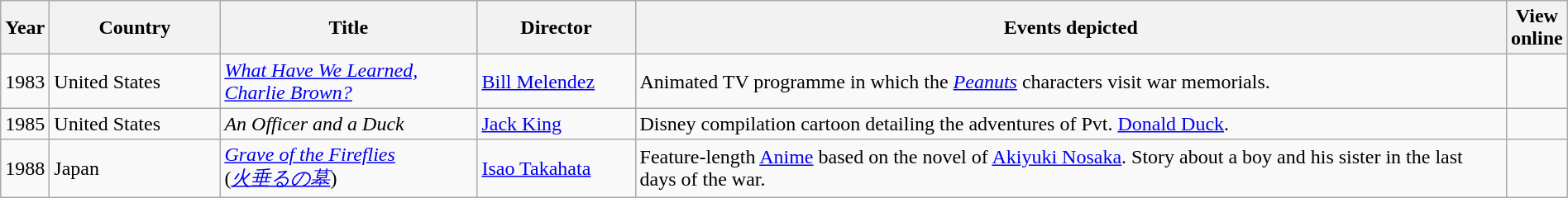<table class="wikitable" width="100%">
<tr>
<th>Year</th>
<th width=130>Country</th>
<th width=200>Title</th>
<th width=120>Director</th>
<th>Events depicted</th>
<th>View<br>online</th>
</tr>
<tr>
<td>1983</td>
<td>United States</td>
<td><em><a href='#'>What Have We Learned, Charlie Brown?</a></em></td>
<td><a href='#'>Bill Melendez</a></td>
<td>Animated TV programme in which the <em><a href='#'>Peanuts</a></em> characters visit war memorials.</td>
<td><br><br></td>
</tr>
<tr>
<td>1985</td>
<td>United States</td>
<td><em>An Officer and a Duck</em></td>
<td><a href='#'>Jack King</a></td>
<td>Disney compilation cartoon detailing the adventures of Pvt. <a href='#'>Donald Duck</a>.</td>
<td></td>
</tr>
<tr>
<td>1988</td>
<td>Japan</td>
<td><em><a href='#'>Grave of the Fireflies</a></em><br>(<em><a href='#'>火垂るの墓</a></em>)</td>
<td><a href='#'>Isao Takahata</a></td>
<td>Feature-length <a href='#'>Anime</a> based on the novel of <a href='#'>Akiyuki Nosaka</a>. Story about a boy and his sister in the last days of the war.</td>
<td></td>
</tr>
</table>
